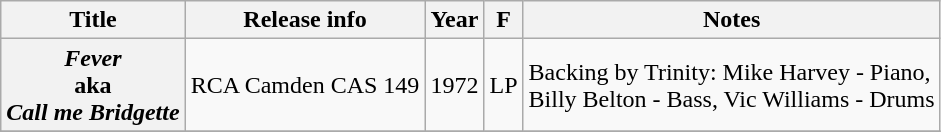<table class="wikitable plainrowheaders sortable">
<tr>
<th scope="col">Title</th>
<th scope="col">Release info</th>
<th scope="col">Year</th>
<th scope="col">F</th>
<th scope="col" class="unsortable">Notes</th>
</tr>
<tr>
<th scope="row"><em>Fever</em><br>aka<br><em>Call me Bridgette</em><br></th>
<td>RCA Camden CAS 149</td>
<td>1972</td>
<td>LP</td>
<td>Backing by Trinity: Mike Harvey - Piano,<br>Billy Belton - Bass, Vic Williams - Drums</td>
</tr>
<tr>
</tr>
</table>
